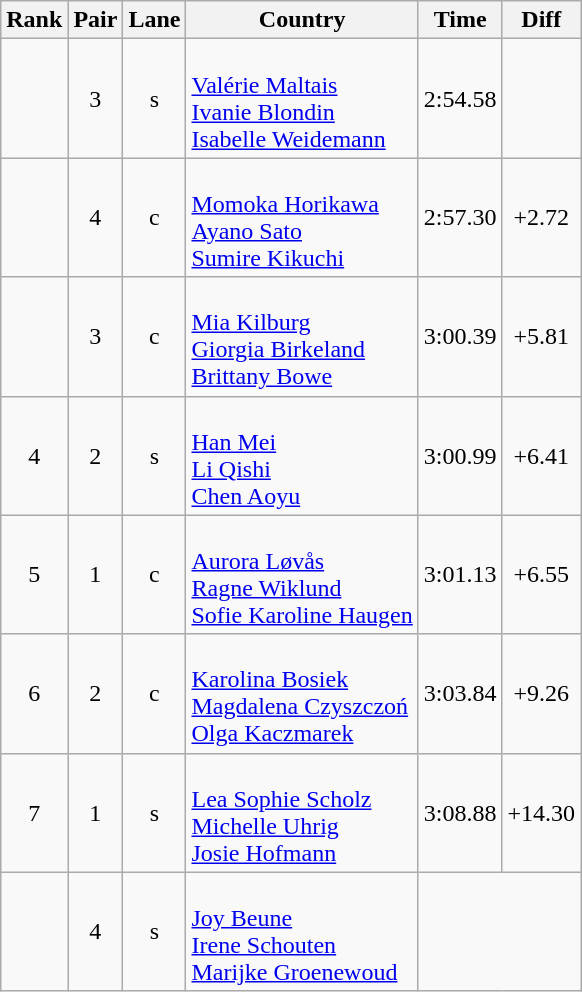<table class="wikitable sortable" style="text-align:center">
<tr>
<th>Rank</th>
<th>Pair</th>
<th>Lane</th>
<th>Country</th>
<th>Time</th>
<th>Diff</th>
</tr>
<tr>
<td></td>
<td>3</td>
<td>s</td>
<td align=left><br><a href='#'>Valérie Maltais</a><br><a href='#'>Ivanie Blondin</a><br><a href='#'>Isabelle Weidemann</a></td>
<td>2:54.58</td>
<td></td>
</tr>
<tr>
<td></td>
<td>4</td>
<td>c</td>
<td align=left><br><a href='#'>Momoka Horikawa</a><br><a href='#'>Ayano Sato</a><br><a href='#'>Sumire Kikuchi</a></td>
<td>2:57.30</td>
<td>+2.72</td>
</tr>
<tr>
<td></td>
<td>3</td>
<td>c</td>
<td align=left><br><a href='#'>Mia Kilburg</a><br><a href='#'>Giorgia Birkeland</a><br><a href='#'>Brittany Bowe</a></td>
<td>3:00.39</td>
<td>+5.81</td>
</tr>
<tr>
<td>4</td>
<td>2</td>
<td>s</td>
<td align=left><br><a href='#'>Han Mei</a><br><a href='#'>Li Qishi</a><br><a href='#'>Chen Aoyu</a></td>
<td>3:00.99</td>
<td>+6.41</td>
</tr>
<tr>
<td>5</td>
<td>1</td>
<td>c</td>
<td align=left><br><a href='#'>Aurora Løvås</a><br><a href='#'>Ragne Wiklund</a><br><a href='#'>Sofie Karoline Haugen</a></td>
<td>3:01.13</td>
<td>+6.55</td>
</tr>
<tr>
<td>6</td>
<td>2</td>
<td>c</td>
<td align=left><br><a href='#'>Karolina Bosiek</a><br><a href='#'>Magdalena Czyszczoń</a><br><a href='#'>Olga Kaczmarek</a></td>
<td>3:03.84</td>
<td>+9.26</td>
</tr>
<tr>
<td>7</td>
<td>1</td>
<td>s</td>
<td align=left><br><a href='#'>Lea Sophie Scholz</a><br><a href='#'>Michelle Uhrig</a><br><a href='#'>Josie Hofmann</a></td>
<td>3:08.88</td>
<td>+14.30</td>
</tr>
<tr>
<td></td>
<td>4</td>
<td>s</td>
<td align=left><br><a href='#'>Joy Beune</a><br><a href='#'>Irene Schouten</a><br><a href='#'>Marijke Groenewoud</a></td>
<td colspan=2></td>
</tr>
</table>
